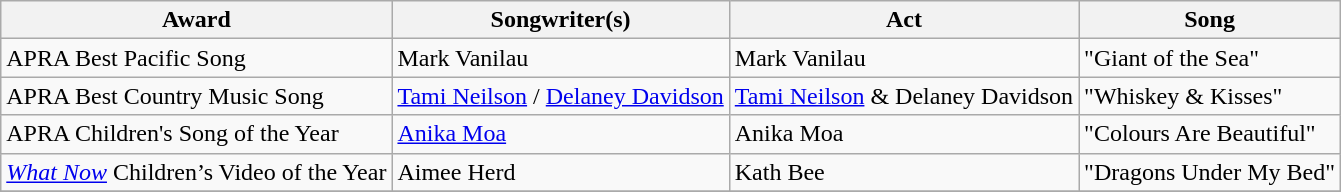<table class="wikitable">
<tr>
<th>Award</th>
<th>Songwriter(s)</th>
<th>Act</th>
<th>Song</th>
</tr>
<tr>
<td>APRA Best Pacific Song</td>
<td>Mark Vanilau</td>
<td>Mark Vanilau</td>
<td>"Giant of the Sea"</td>
</tr>
<tr>
<td>APRA Best Country Music Song</td>
<td><a href='#'>Tami Neilson</a> / <a href='#'>Delaney Davidson</a></td>
<td><a href='#'>Tami Neilson</a> & Delaney Davidson</td>
<td>"Whiskey & Kisses"</td>
</tr>
<tr>
<td>APRA Children's Song of the Year</td>
<td><a href='#'>Anika Moa</a></td>
<td>Anika Moa</td>
<td>"Colours Are Beautiful"</td>
</tr>
<tr>
<td><em><a href='#'>What Now</a></em> Children’s Video of the Year</td>
<td>Aimee Herd</td>
<td>Kath Bee</td>
<td>"Dragons Under My Bed"</td>
</tr>
<tr>
</tr>
</table>
